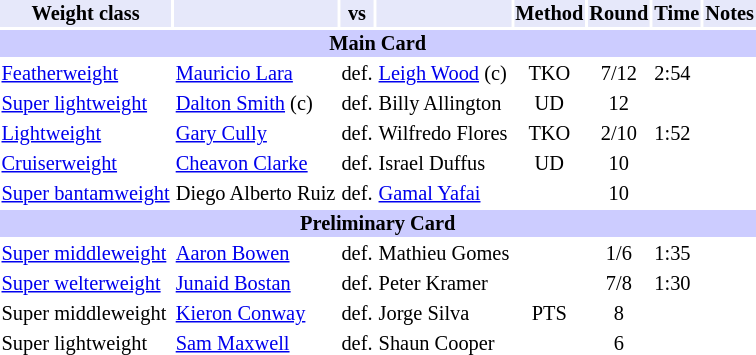<table class="toccolours" style="font-size: 85%;">
<tr>
<th style="background:#e6e8fa; color:#000; text-align:center;">Weight class</th>
<th style="background:#e6e8fa; color:#000; text-align:center;"></th>
<th style="background:#e6e8fa; color:#000; text-align:center;">vs</th>
<th style="background:#e6e8fa; color:#000; text-align:center;"></th>
<th style="background:#e6e8fa; color:#000; text-align:center;">Method</th>
<th style="background:#e6e8fa; color:#000; text-align:center;">Round</th>
<th style="background:#e6e8fa; color:#000; text-align:center;">Time</th>
<th style="background:#e6e8fa; color:#000; text-align:center;">Notes</th>
</tr>
<tr>
<th colspan="8" style="background-color: #ccccff;">Main Card</th>
</tr>
<tr>
<td><a href='#'>Featherweight</a></td>
<td><a href='#'>Mauricio Lara</a></td>
<td>def.</td>
<td><a href='#'>Leigh Wood</a> (c)</td>
<td align="center">TKO</td>
<td align="center">7/12</td>
<td>2:54</td>
<td></td>
</tr>
<tr>
<td><a href='#'>Super lightweight</a></td>
<td><a href='#'>Dalton Smith</a> (c)</td>
<td>def.</td>
<td>Billy Allington</td>
<td align="center">UD</td>
<td align="center">12</td>
<td></td>
<td></td>
</tr>
<tr>
<td><a href='#'>Lightweight</a></td>
<td><a href='#'>Gary Cully</a></td>
<td>def.</td>
<td>Wilfredo Flores</td>
<td align="center">TKO</td>
<td align="center">2/10</td>
<td>1:52</td>
<td></td>
</tr>
<tr>
<td><a href='#'>Cruiserweight</a></td>
<td><a href='#'>Cheavon Clarke</a></td>
<td>def.</td>
<td>Israel Duffus</td>
<td align="center">UD</td>
<td align="center">10</td>
<td></td>
<td></td>
</tr>
<tr>
<td><a href='#'>Super bantamweight</a></td>
<td>Diego Alberto Ruiz</td>
<td>def.</td>
<td><a href='#'>Gamal Yafai</a></td>
<td align="center"></td>
<td align="center">10</td>
<td></td>
<td></td>
</tr>
<tr>
<th colspan="8" style="background-color: #ccccff;">Preliminary Card</th>
</tr>
<tr>
<td><a href='#'>Super middleweight</a></td>
<td><a href='#'>Aaron Bowen</a></td>
<td>def.</td>
<td>Mathieu Gomes</td>
<td align="center"></td>
<td align="center">1/6</td>
<td>1:35</td>
<td></td>
</tr>
<tr>
<td><a href='#'>Super welterweight</a></td>
<td><a href='#'>Junaid Bostan</a></td>
<td>def.</td>
<td>Peter Kramer</td>
<td align="center"></td>
<td align="center">7/8</td>
<td>1:30</td>
<td></td>
</tr>
<tr>
<td>Super middleweight</td>
<td><a href='#'>Kieron Conway</a></td>
<td>def.</td>
<td>Jorge Silva</td>
<td align="center">PTS</td>
<td align="center">8</td>
<td></td>
<td></td>
</tr>
<tr>
<td>Super lightweight</td>
<td><a href='#'>Sam Maxwell</a></td>
<td>def.</td>
<td>Shaun Cooper</td>
<td align="center"></td>
<td align="center">6</td>
<td></td>
<td></td>
</tr>
</table>
